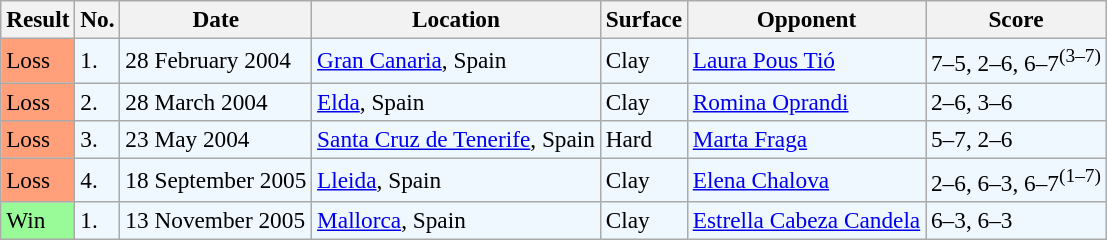<table class="sortable wikitable" style=font-size:97%>
<tr>
<th>Result</th>
<th>No.</th>
<th>Date</th>
<th>Location</th>
<th>Surface</th>
<th>Opponent</th>
<th>Score</th>
</tr>
<tr style="background:#f0f8ff;">
<td style="background:#ffa07a;">Loss</td>
<td>1.</td>
<td>28 February 2004</td>
<td><a href='#'>Gran Canaria</a>, Spain</td>
<td>Clay</td>
<td> <a href='#'>Laura Pous Tió</a></td>
<td>7–5, 2–6, 6–7<sup>(3–7)</sup></td>
</tr>
<tr style="background:#f0f8ff;">
<td style="background:#ffa07a;">Loss</td>
<td>2.</td>
<td>28 March 2004</td>
<td><a href='#'>Elda</a>, Spain</td>
<td>Clay</td>
<td> <a href='#'>Romina Oprandi</a></td>
<td>2–6, 3–6</td>
</tr>
<tr style="background:#f0f8ff;">
<td style="background:#ffa07a;">Loss</td>
<td>3.</td>
<td>23 May 2004</td>
<td><a href='#'>Santa Cruz de Tenerife</a>, Spain</td>
<td>Hard</td>
<td> <a href='#'>Marta Fraga</a></td>
<td>5–7, 2–6</td>
</tr>
<tr style="background:#f0f8ff;">
<td style="background:#ffa07a;">Loss</td>
<td>4.</td>
<td>18 September 2005</td>
<td><a href='#'>Lleida</a>, Spain</td>
<td>Clay</td>
<td> <a href='#'>Elena Chalova</a></td>
<td>2–6, 6–3, 6–7<sup>(1–7)</sup></td>
</tr>
<tr style="background:#f0f8ff;">
<td style="background:#98fb98;">Win</td>
<td>1.</td>
<td>13 November 2005</td>
<td><a href='#'>Mallorca</a>, Spain</td>
<td>Clay</td>
<td> <a href='#'>Estrella Cabeza Candela</a></td>
<td>6–3, 6–3</td>
</tr>
</table>
